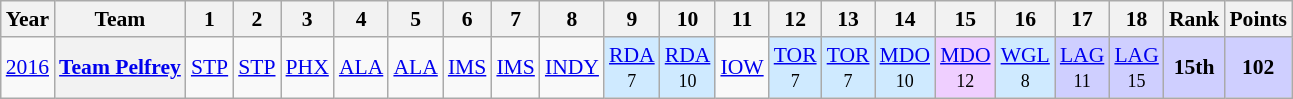<table class="wikitable" style="text-align:center; font-size:90%">
<tr>
<th>Year</th>
<th>Team</th>
<th>1</th>
<th>2</th>
<th>3</th>
<th>4</th>
<th>5</th>
<th>6</th>
<th>7</th>
<th>8</th>
<th>9</th>
<th>10</th>
<th>11</th>
<th>12</th>
<th>13</th>
<th>14</th>
<th>15</th>
<th>16</th>
<th>17</th>
<th>18</th>
<th>Rank</th>
<th>Points</th>
</tr>
<tr>
<td><a href='#'>2016</a></td>
<th><a href='#'>Team Pelfrey</a></th>
<td><a href='#'>STP</a></td>
<td><a href='#'>STP</a></td>
<td><a href='#'>PHX</a></td>
<td><a href='#'>ALA</a></td>
<td><a href='#'>ALA</a></td>
<td><a href='#'>IMS</a></td>
<td><a href='#'>IMS</a></td>
<td><a href='#'>INDY</a></td>
<td style="background:#CFEAFF;"><a href='#'>RDA</a><br><small>7</small></td>
<td style="background:#CFEAFF;"><a href='#'>RDA</a><br><small>10</small></td>
<td><a href='#'>IOW</a></td>
<td style="background:#CFEAFF;"><a href='#'>TOR</a><br><small>7</small></td>
<td style="background:#CFEAFF;"><a href='#'>TOR</a><br><small>7</small></td>
<td style="background:#CFEAFF;"><a href='#'>MDO</a><br><small>10</small></td>
<td style="background:#EFCFFF;"><a href='#'>MDO</a><br><small>12</small></td>
<td style="background:#CFEAFF;"><a href='#'>WGL</a><br><small>8</small></td>
<td style="background:#CFCFFF;"><a href='#'>LAG</a><br><small>11</small></td>
<td style="background:#CFCFFF;"><a href='#'>LAG</a><br><small>15</small></td>
<th style="background:#CFCFFF;">15th</th>
<th style="background:#CFCFFF;">102</th>
</tr>
</table>
